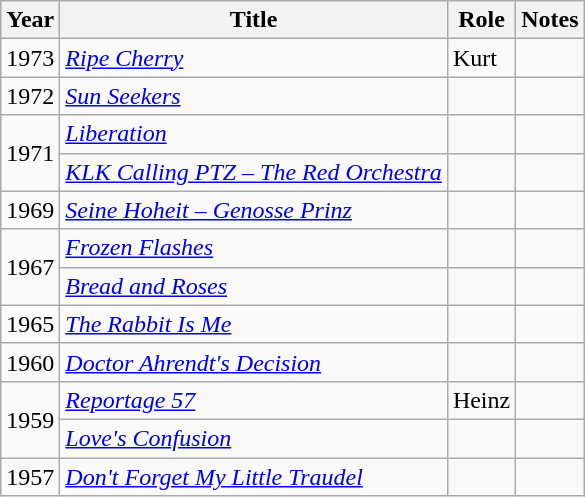<table class="wikitable sortable">
<tr>
<th>Year</th>
<th>Title</th>
<th>Role</th>
<th class="unsortable">Notes</th>
</tr>
<tr>
<td>1973</td>
<td><em><a href='#'>Ripe Cherry</a></em></td>
<td>Kurt</td>
<td></td>
</tr>
<tr>
<td>1972</td>
<td><em><a href='#'>Sun Seekers</a></em></td>
<td></td>
<td></td>
</tr>
<tr>
<td rowspan=2>1971</td>
<td><em><a href='#'>Liberation</a></em></td>
<td></td>
<td></td>
</tr>
<tr>
<td><em><a href='#'>KLK Calling PTZ – The Red Orchestra</a></em></td>
<td></td>
<td></td>
</tr>
<tr>
<td>1969</td>
<td><em><a href='#'>Seine Hoheit – Genosse Prinz</a></em></td>
<td></td>
<td></td>
</tr>
<tr>
<td rowspan=2>1967</td>
<td><em><a href='#'>Frozen Flashes</a></em></td>
<td></td>
<td></td>
</tr>
<tr>
<td><em><a href='#'>Bread and Roses</a></em></td>
<td></td>
<td></td>
</tr>
<tr>
<td>1965</td>
<td><em><a href='#'>The Rabbit Is Me</a></em></td>
<td></td>
<td></td>
</tr>
<tr>
<td>1960</td>
<td><em><a href='#'>Doctor Ahrendt's Decision</a></em></td>
<td></td>
<td></td>
</tr>
<tr>
<td rowspan=2>1959</td>
<td><em><a href='#'>Reportage 57</a></em></td>
<td>Heinz</td>
<td></td>
</tr>
<tr>
<td><em><a href='#'>Love's Confusion</a></em></td>
<td></td>
<td></td>
</tr>
<tr>
<td>1957</td>
<td><em><a href='#'>Don't Forget My Little Traudel</a></em></td>
<td></td>
<td></td>
</tr>
</table>
